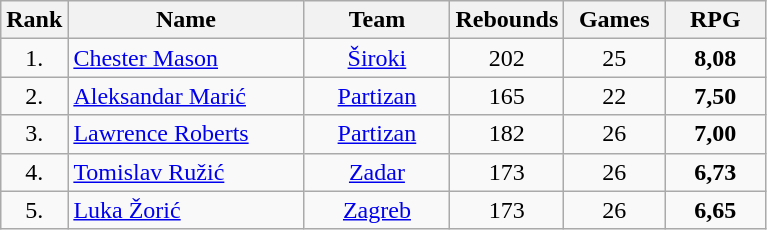<table class="wikitable" style="text-align: center;">
<tr>
<th>Rank</th>
<th width="150">Name</th>
<th width="90">Team</th>
<th width="60">Rebounds</th>
<th width="60">Games</th>
<th width="60">RPG</th>
</tr>
<tr>
<td>1.</td>
<td align="left"> <a href='#'>Chester Mason</a></td>
<td><a href='#'>Široki</a></td>
<td>202</td>
<td>25</td>
<td><strong>8,08</strong></td>
</tr>
<tr>
<td>2.</td>
<td align="left"> <a href='#'>Aleksandar Marić</a></td>
<td><a href='#'>Partizan</a></td>
<td>165</td>
<td>22</td>
<td><strong>7,50</strong></td>
</tr>
<tr>
<td>3.</td>
<td align="left"> <a href='#'>Lawrence Roberts</a></td>
<td><a href='#'>Partizan</a></td>
<td>182</td>
<td>26</td>
<td><strong>7,00</strong></td>
</tr>
<tr>
<td>4.</td>
<td align="left"> <a href='#'>Tomislav Ružić</a></td>
<td><a href='#'>Zadar</a></td>
<td>173</td>
<td>26</td>
<td><strong>6,73</strong></td>
</tr>
<tr>
<td>5.</td>
<td align="left"> <a href='#'>Luka Žorić</a></td>
<td><a href='#'>Zagreb</a></td>
<td>173</td>
<td>26</td>
<td><strong>6,65</strong></td>
</tr>
</table>
